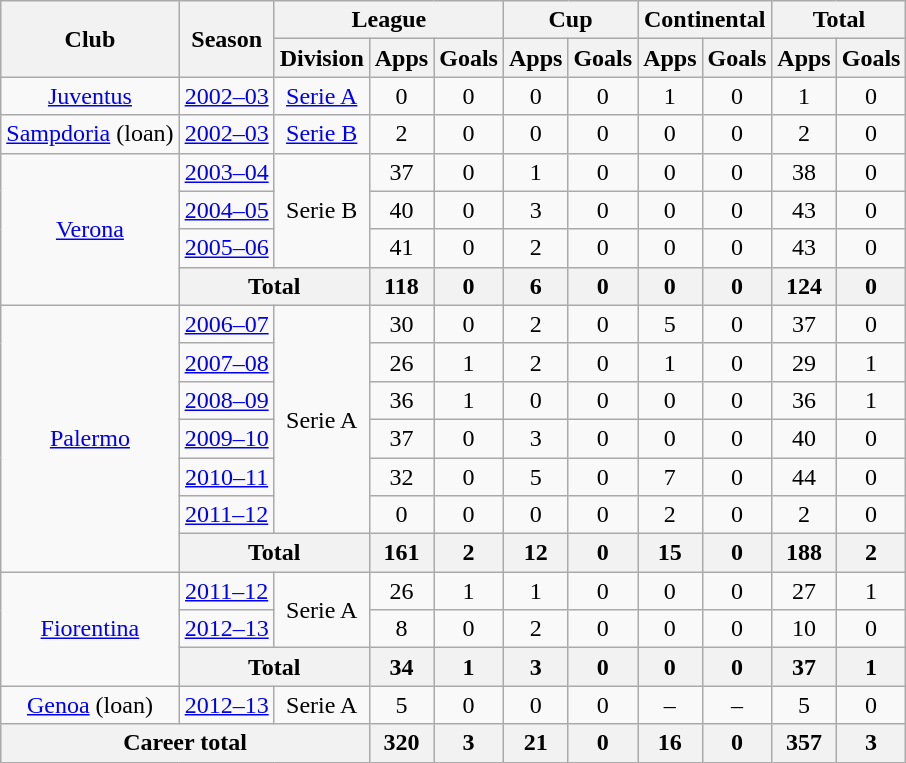<table class="wikitable" style="text-align:center">
<tr>
<th rowspan="2">Club</th>
<th rowspan="2">Season</th>
<th colspan="3">League</th>
<th colspan="2">Cup</th>
<th colspan="2">Continental</th>
<th colspan="2">Total</th>
</tr>
<tr>
<th>Division</th>
<th>Apps</th>
<th>Goals</th>
<th>Apps</th>
<th>Goals</th>
<th>Apps</th>
<th>Goals</th>
<th>Apps</th>
<th>Goals</th>
</tr>
<tr>
<td><a href='#'>Juventus</a></td>
<td><a href='#'>2002–03</a></td>
<td><a href='#'>Serie A</a></td>
<td>0</td>
<td>0</td>
<td>0</td>
<td>0</td>
<td>1</td>
<td>0</td>
<td>1</td>
<td>0</td>
</tr>
<tr>
<td><a href='#'>Sampdoria</a> (loan)</td>
<td><a href='#'>2002–03</a></td>
<td><a href='#'>Serie B</a></td>
<td>2</td>
<td>0</td>
<td>0</td>
<td>0</td>
<td>0</td>
<td>0</td>
<td>2</td>
<td>0</td>
</tr>
<tr>
<td rowspan="4"><a href='#'>Verona</a></td>
<td><a href='#'>2003–04</a></td>
<td rowspan="3">Serie B</td>
<td>37</td>
<td>0</td>
<td>1</td>
<td>0</td>
<td>0</td>
<td>0</td>
<td>38</td>
<td>0</td>
</tr>
<tr>
<td><a href='#'>2004–05</a></td>
<td>40</td>
<td>0</td>
<td>3</td>
<td>0</td>
<td>0</td>
<td>0</td>
<td>43</td>
<td>0</td>
</tr>
<tr>
<td><a href='#'>2005–06</a></td>
<td>41</td>
<td>0</td>
<td>2</td>
<td>0</td>
<td>0</td>
<td>0</td>
<td>43</td>
<td>0</td>
</tr>
<tr>
<th colspan="2">Total</th>
<th>118</th>
<th>0</th>
<th>6</th>
<th>0</th>
<th>0</th>
<th>0</th>
<th>124</th>
<th>0</th>
</tr>
<tr>
<td rowspan="7"><a href='#'>Palermo</a></td>
<td><a href='#'>2006–07</a></td>
<td rowspan="6">Serie A</td>
<td>30</td>
<td>0</td>
<td>2</td>
<td>0</td>
<td>5</td>
<td>0</td>
<td>37</td>
<td>0</td>
</tr>
<tr>
<td><a href='#'>2007–08</a></td>
<td>26</td>
<td>1</td>
<td>2</td>
<td>0</td>
<td>1</td>
<td>0</td>
<td>29</td>
<td>1</td>
</tr>
<tr>
<td><a href='#'>2008–09</a></td>
<td>36</td>
<td>1</td>
<td>0</td>
<td>0</td>
<td>0</td>
<td>0</td>
<td>36</td>
<td>1</td>
</tr>
<tr>
<td><a href='#'>2009–10</a></td>
<td>37</td>
<td>0</td>
<td>3</td>
<td>0</td>
<td>0</td>
<td>0</td>
<td>40</td>
<td>0</td>
</tr>
<tr>
<td><a href='#'>2010–11</a></td>
<td>32</td>
<td>0</td>
<td>5</td>
<td>0</td>
<td>7</td>
<td>0</td>
<td>44</td>
<td>0</td>
</tr>
<tr>
<td><a href='#'>2011–12</a></td>
<td>0</td>
<td>0</td>
<td>0</td>
<td>0</td>
<td>2</td>
<td>0</td>
<td>2</td>
<td>0</td>
</tr>
<tr>
<th colspan="2">Total</th>
<th>161</th>
<th>2</th>
<th>12</th>
<th>0</th>
<th>15</th>
<th>0</th>
<th>188</th>
<th>2</th>
</tr>
<tr>
<td rowspan="3"><a href='#'>Fiorentina</a></td>
<td><a href='#'>2011–12</a></td>
<td rowspan="2">Serie A</td>
<td>26</td>
<td>1</td>
<td>1</td>
<td>0</td>
<td>0</td>
<td>0</td>
<td>27</td>
<td>1</td>
</tr>
<tr>
<td><a href='#'>2012–13</a></td>
<td>8</td>
<td>0</td>
<td>2</td>
<td>0</td>
<td>0</td>
<td>0</td>
<td>10</td>
<td>0</td>
</tr>
<tr>
<th colspan="2">Total</th>
<th>34</th>
<th>1</th>
<th>3</th>
<th>0</th>
<th>0</th>
<th>0</th>
<th>37</th>
<th>1</th>
</tr>
<tr>
<td><a href='#'>Genoa</a> (loan)</td>
<td><a href='#'>2012–13</a></td>
<td>Serie A</td>
<td>5</td>
<td>0</td>
<td>0</td>
<td>0</td>
<td>–</td>
<td>–</td>
<td>5</td>
<td>0</td>
</tr>
<tr>
<th colspan="3">Career total</th>
<th>320</th>
<th>3</th>
<th>21</th>
<th>0</th>
<th>16</th>
<th>0</th>
<th>357</th>
<th>3</th>
</tr>
</table>
